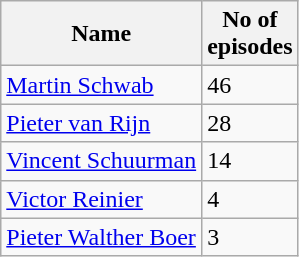<table class="wikitable">
<tr>
<th>Name</th>
<th>No of <br> episodes</th>
</tr>
<tr>
<td><a href='#'>Martin Schwab</a></td>
<td>46</td>
</tr>
<tr>
<td><a href='#'>Pieter van Rijn</a></td>
<td>28</td>
</tr>
<tr>
<td><a href='#'>Vincent Schuurman</a></td>
<td>14</td>
</tr>
<tr>
<td><a href='#'>Victor Reinier</a></td>
<td>4</td>
</tr>
<tr>
<td><a href='#'>Pieter Walther Boer</a></td>
<td>3</td>
</tr>
</table>
